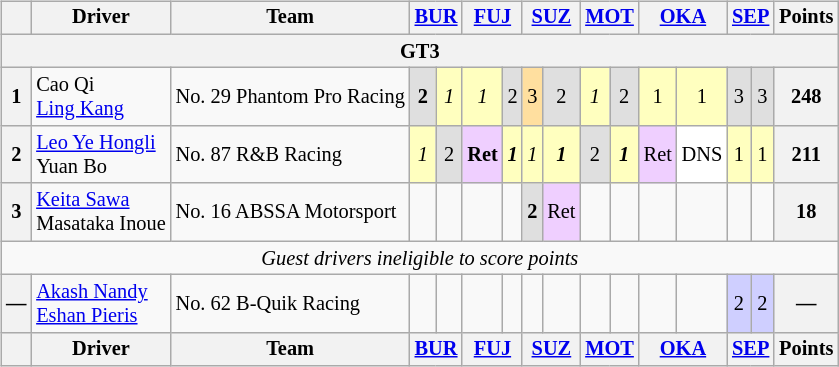<table>
<tr>
<td valign="top"><br><table class="wikitable" style="font-size: 85%; text-align:center;">
<tr>
<th></th>
<th>Driver</th>
<th>Team</th>
<th colspan="2"><a href='#'>BUR</a><br></th>
<th colspan="2"><a href='#'>FUJ</a><br></th>
<th colspan="2"><a href='#'>SUZ</a><br></th>
<th colspan="2"><a href='#'>MOT</a><br></th>
<th colspan="2"><a href='#'>OKA</a><br></th>
<th colspan="2"><a href='#'>SEP</a><br></th>
<th>Points</th>
</tr>
<tr>
<th colspan="16">GT3</th>
</tr>
<tr>
<th>1</th>
<td align="left"> Cao Qi<br> <a href='#'>Ling Kang</a></td>
<td align="left"> No. 29 Phantom Pro Racing</td>
<td style="background:#DFDFDF;"><strong>2</strong></td>
<td style="background:#FFFFBF;"><em>1</em></td>
<td style="background:#FFFFBF;"><em>1</em></td>
<td style="background:#DFDFDF;">2</td>
<td style="background:#FFDF9F;">3</td>
<td style="background:#DFDFDF;">2</td>
<td style="background:#FFFFBF;"><em>1</em></td>
<td style="background:#DFDFDF;">2</td>
<td style="background:#FFFFBF;">1</td>
<td style="background:#FFFFBF;">1</td>
<td style="background:#DFDFDF;">3</td>
<td style="background:#DFDFDF;">3</td>
<th>248</th>
</tr>
<tr>
<th>2</th>
<td align="left"> <a href='#'>Leo Ye Hongli</a><br> Yuan Bo</td>
<td align="left"> No. 87 R&B Racing</td>
<td style="background:#FFFFBF;"><em>1</em></td>
<td style="background:#DFDFDF;">2</td>
<td style="background:#EFCFFF;"><strong>Ret</strong></td>
<td style="background:#FFFFBF;"><strong><em>1</em></strong></td>
<td style="background:#FFFFBF;"><em>1</em></td>
<td style="background:#FFFFBF;"><strong><em>1</em></strong></td>
<td style="background:#DFDFDF;">2</td>
<td style="background:#FFFFBF;"><strong><em>1</em></strong></td>
<td style="background:#EFCFFF;">Ret</td>
<td style="background:#FFFFFF;">DNS</td>
<td style="background:#FFFFBF;">1</td>
<td style="background:#FFFFBF;">1</td>
<th>211</th>
</tr>
<tr>
<th>3</th>
<td align="left"> <a href='#'>Keita Sawa</a> <br> Masataka Inoue</td>
<td align="left"> No. 16 ABSSA Motorsport</td>
<td></td>
<td></td>
<td></td>
<td></td>
<td style="background:#DFDFDF;"><strong>2</strong></td>
<td style="background:#EFCFFF;">Ret</td>
<td></td>
<td></td>
<td></td>
<td></td>
<td></td>
<td></td>
<th>18</th>
</tr>
<tr>
<td colspan="16"><em>Guest drivers ineligible to score points</em></td>
</tr>
<tr>
<th>—</th>
<td align="left"> <a href='#'>Akash Nandy</a><br> <a href='#'>Eshan Pieris</a></td>
<td align="left"> No. 62 B-Quik Racing</td>
<td></td>
<td></td>
<td></td>
<td></td>
<td></td>
<td></td>
<td></td>
<td></td>
<td></td>
<td></td>
<td style="background:#CFCFFF;">2</td>
<td style="background:#CFCFFF;">2</td>
<th>—</th>
</tr>
<tr>
<th></th>
<th>Driver</th>
<th>Team</th>
<th colspan="2"><a href='#'>BUR</a><br></th>
<th colspan="2"><a href='#'>FUJ</a><br></th>
<th colspan="2"><a href='#'>SUZ</a><br></th>
<th colspan="2"><a href='#'>MOT</a><br></th>
<th colspan="2"><a href='#'>OKA</a><br></th>
<th colspan="2"><a href='#'>SEP</a><br></th>
<th>Points</th>
</tr>
</table>
</td>
</tr>
</table>
